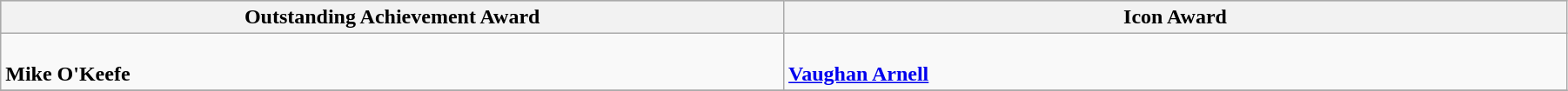<table class="wikitable" style="width:95%">
<tr bgcolor="#bebebe">
<th width="50%">Outstanding Achievement Award</th>
<th width="50%">Icon Award</th>
</tr>
<tr>
<td valign="top"><br><strong>Mike O'Keefe</strong></td>
<td valign="top"><br><strong><a href='#'>Vaughan Arnell</a></strong></td>
</tr>
<tr>
</tr>
</table>
